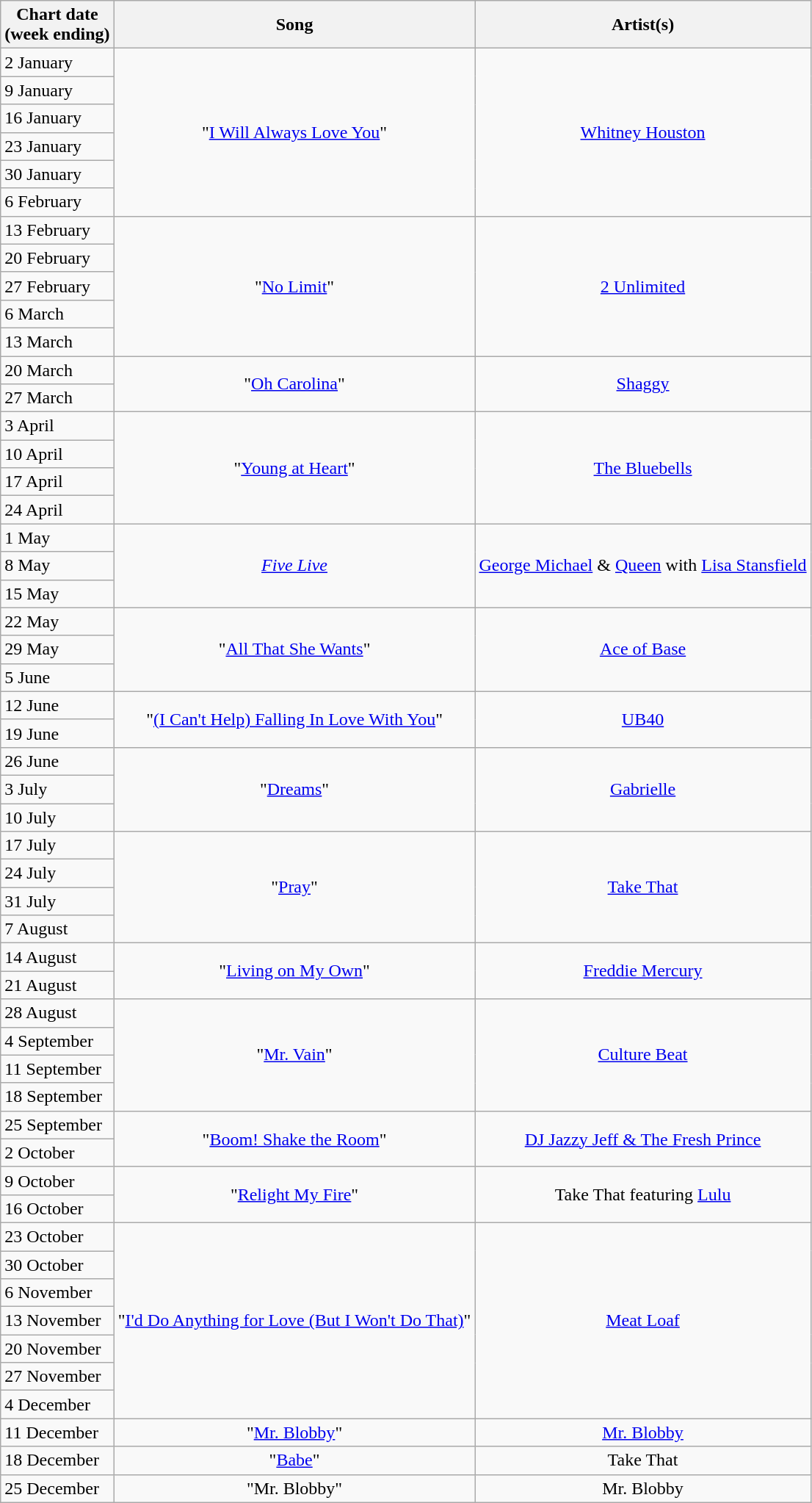<table class="wikitable">
<tr>
<th style="text-align:center;">Chart date<br>(week ending)</th>
<th style="text-align:center;">Song</th>
<th style="text-align:center;">Artist(s)</th>
</tr>
<tr>
<td style="text-align:left;">2 January</td>
<td style="text-align:center;" rowspan="6">"<a href='#'>I Will Always Love You</a>"</td>
<td style="text-align:center;" rowspan="6"><a href='#'>Whitney Houston</a></td>
</tr>
<tr>
<td style="text-align:left;">9 January</td>
</tr>
<tr>
<td style="text-align:left;">16 January</td>
</tr>
<tr>
<td style="text-align:left;">23 January</td>
</tr>
<tr>
<td style="text-align:left;">30 January</td>
</tr>
<tr>
<td style="text-align:left;">6 February</td>
</tr>
<tr>
<td style="text-align:left;">13 February</td>
<td style="text-align:center;" rowspan="5">"<a href='#'>No Limit</a>"</td>
<td style="text-align:center;" rowspan="5"><a href='#'>2 Unlimited</a></td>
</tr>
<tr>
<td style="text-align:left;">20 February</td>
</tr>
<tr>
<td style="text-align:left;">27 February</td>
</tr>
<tr>
<td style="text-align:left;">6 March</td>
</tr>
<tr>
<td style="text-align:left;">13 March</td>
</tr>
<tr>
<td style="text-align:left;">20 March</td>
<td style="text-align:center;" rowspan="2">"<a href='#'>Oh Carolina</a>"</td>
<td rowspan="2" style="text-align:center;"><a href='#'>Shaggy</a></td>
</tr>
<tr>
<td style="text-align:left;">27 March</td>
</tr>
<tr>
<td style="text-align:left;">3 April</td>
<td style="text-align:center;" rowspan="4">"<a href='#'>Young at Heart</a>"</td>
<td rowspan="4" style="text-align:center;"><a href='#'>The Bluebells</a></td>
</tr>
<tr>
<td style="text-align:left;">10 April</td>
</tr>
<tr>
<td style="text-align:left;">17 April</td>
</tr>
<tr>
<td style="text-align:left;">24 April</td>
</tr>
<tr>
<td style="text-align:left;">1 May</td>
<td style="text-align:center;" rowspan="3"><em><a href='#'>Five Live</a></em></td>
<td style="text-align:center;" rowspan="3"><a href='#'>George Michael</a> & <a href='#'>Queen</a> with <a href='#'>Lisa Stansfield</a></td>
</tr>
<tr>
<td style="text-align:left;">8 May</td>
</tr>
<tr>
<td style="text-align:left;">15 May</td>
</tr>
<tr>
<td style="text-align:left;">22 May</td>
<td style="text-align:center;" rowspan="3">"<a href='#'>All That She Wants</a>"</td>
<td style="text-align:center;" rowspan="3"><a href='#'>Ace of Base</a></td>
</tr>
<tr>
<td style="text-align:left;">29 May</td>
</tr>
<tr>
<td style="text-align:left;">5 June</td>
</tr>
<tr>
<td style="text-align:left;">12 June</td>
<td style="text-align:center;" rowspan="2">"<a href='#'>(I Can't Help) Falling In Love With You</a>"</td>
<td rowspan="2" style="text-align:center;"><a href='#'>UB40</a></td>
</tr>
<tr>
<td style="text-align:left;">19 June</td>
</tr>
<tr>
<td style="text-align:left;">26 June</td>
<td style="text-align:center;" rowspan="3">"<a href='#'>Dreams</a>"</td>
<td style="text-align:center;" rowspan="3"><a href='#'>Gabrielle</a></td>
</tr>
<tr>
<td style="text-align:left;">3 July</td>
</tr>
<tr>
<td style="text-align:left;">10 July</td>
</tr>
<tr>
<td style="text-align:left;">17 July</td>
<td style="text-align:center;" rowspan="4">"<a href='#'>Pray</a>"</td>
<td style="text-align:center;" rowspan="4"><a href='#'>Take That</a></td>
</tr>
<tr>
<td style="text-align:left;">24 July</td>
</tr>
<tr>
<td style="text-align:left;">31 July</td>
</tr>
<tr>
<td style="text-align:left;">7 August</td>
</tr>
<tr>
<td style="text-align:left;">14 August</td>
<td style="text-align:center;" rowspan="2">"<a href='#'>Living on My Own</a>"</td>
<td style="text-align:center;" rowspan="2"><a href='#'>Freddie Mercury</a></td>
</tr>
<tr>
<td style="text-align:left;">21 August</td>
</tr>
<tr>
<td style="text-align:left;">28 August</td>
<td style="text-align:center;" rowspan="4">"<a href='#'>Mr. Vain</a>"</td>
<td style="text-align:center;" rowspan="4"><a href='#'>Culture Beat</a></td>
</tr>
<tr>
<td style="text-align:left;">4 September</td>
</tr>
<tr>
<td style="text-align:left;">11 September</td>
</tr>
<tr>
<td style="text-align:left;">18 September</td>
</tr>
<tr>
<td style="text-align:left;">25 September</td>
<td style="text-align:center;" rowspan="2">"<a href='#'>Boom! Shake the Room</a>"</td>
<td style="text-align:center;" rowspan="2"><a href='#'>DJ Jazzy Jeff & The Fresh Prince</a></td>
</tr>
<tr>
<td style="text-align:left;">2 October</td>
</tr>
<tr>
<td style="text-align:left;">9 October</td>
<td style="text-align:center;" rowspan="2">"<a href='#'>Relight My Fire</a>"</td>
<td rowspan="2" style="text-align:center;">Take That featuring <a href='#'>Lulu</a></td>
</tr>
<tr>
<td style="text-align:left;">16 October</td>
</tr>
<tr>
<td style="text-align:left;">23 October</td>
<td style="text-align:center;" rowspan="7">"<a href='#'>I'd Do Anything for Love (But I Won't Do That)</a>"</td>
<td style="text-align:center;" rowspan="7"><a href='#'>Meat Loaf</a></td>
</tr>
<tr>
<td style="text-align:left;">30 October</td>
</tr>
<tr>
<td style="text-align:left;">6 November</td>
</tr>
<tr>
<td style="text-align:left;">13 November</td>
</tr>
<tr>
<td style="text-align:left;">20 November</td>
</tr>
<tr>
<td style="text-align:left;">27 November</td>
</tr>
<tr>
<td style="text-align:left;">4 December</td>
</tr>
<tr>
<td style="text-align:left;">11 December</td>
<td style="text-align:center;">"<a href='#'>Mr. Blobby</a>"</td>
<td style="text-align:center;"><a href='#'>Mr. Blobby</a></td>
</tr>
<tr>
<td style="text-align:left;">18 December</td>
<td style="text-align:center;">"<a href='#'>Babe</a>"</td>
<td style="text-align:center;">Take That</td>
</tr>
<tr>
<td style="text-align:left;">25 December</td>
<td style="text-align:center;">"Mr. Blobby"</td>
<td style="text-align:center;">Mr. Blobby</td>
</tr>
</table>
